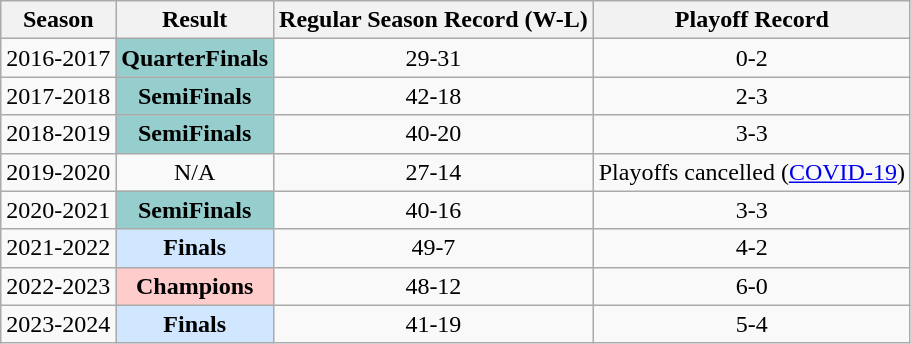<table class="wikitable" style="text-align:center">
<tr>
<th>Season</th>
<th>Result</th>
<th>Regular Season Record (W-L)</th>
<th>Playoff Record</th>
</tr>
<tr>
<td>2016-2017</td>
<th align="center" scope="row" style="background-color: #96CDCD">QuarterFinals</th>
<td>29-31</td>
<td>0-2</td>
</tr>
<tr>
<td>2017-2018</td>
<th style="background-color: #96CDCD">SemiFinals</th>
<td>42-18</td>
<td>2-3</td>
</tr>
<tr>
<td>2018-2019</td>
<th align="center" scope="row" style="background-color: #96CDCD">SemiFinals</th>
<td>40-20</td>
<td>3-3</td>
</tr>
<tr>
<td>2019-2020</td>
<td>N/A</td>
<td>27-14</td>
<td>Playoffs cancelled (<a href='#'>COVID-19</a>)</td>
</tr>
<tr>
<td>2020-2021</td>
<th align="center" scope="row" style="background-color: #96CDCD">SemiFinals</th>
<td>40-16</td>
<td>3-3</td>
</tr>
<tr>
<td>2021-2022</td>
<th align="center" scope="row" style="background-color: #D0E7FF">Finals</th>
<td>49-7</td>
<td>4-2</td>
</tr>
<tr>
<td>2022-2023</td>
<th align="center" scope="row" style="background-color: #FFCCCC">Champions</th>
<td>48-12</td>
<td>6-0</td>
</tr>
<tr>
<td>2023-2024</td>
<th align="center" scope="row" style="background-color: #D0E7FF">Finals</th>
<td>41-19</td>
<td>5-4</td>
</tr>
</table>
